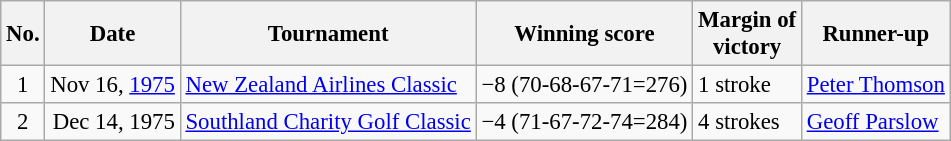<table class="wikitable" style="font-size:95%;">
<tr>
<th>No.</th>
<th>Date</th>
<th>Tournament</th>
<th>Winning score</th>
<th>Margin of<br>victory</th>
<th>Runner-up</th>
</tr>
<tr>
<td align=center>1</td>
<td align=right>Nov 16, <a href='#'>1975</a></td>
<td><a href='#'>New Zealand Airlines Classic</a></td>
<td>−8 (70-68-67-71=276)</td>
<td>1 stroke</td>
<td> <a href='#'>Peter Thomson</a></td>
</tr>
<tr>
<td align=center>2</td>
<td align=right>Dec 14, 1975</td>
<td><a href='#'>Southland Charity Golf Classic</a></td>
<td>−4 (71-67-72-74=284)</td>
<td>4 strokes</td>
<td> <a href='#'>Geoff Parslow</a></td>
</tr>
</table>
